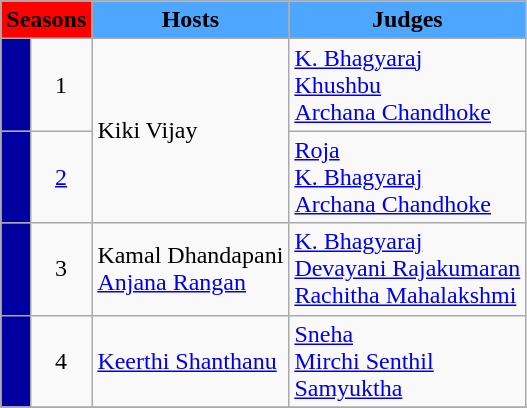<table class="wikitable">
<tr>
<th scope="col" style ="background: #FF0000;"style="background: #0000A0 ;color:white"  colspan="2">Seasons</th>
<th scope="col" style ="background: #4da6ff;"style="background: #0000A0 ;color:white">Hosts</th>
<th scope="col" style ="background: #4da6ff;"style="background: #0000A0 ;color:white">Judges</th>
</tr>
<tr>
<td style="background: #0000A0"></td>
<td rowspan="1"align="center">1</td>
<td rowspan="2">Kiki Vijay</td>
<td><a href='#'>K. Bhagyaraj</a> <br> <a href='#'>Khushbu</a> <br> <a href='#'>Archana Chandhoke</a></td>
</tr>
<tr>
<td style="background: #0000A0"></td>
<td rowspan="1"align="center"><a href='#'>2</a></td>
<td><a href='#'>Roja</a> <br> <a href='#'>K. Bhagyaraj</a> <br> <a href='#'>Archana Chandhoke</a></td>
</tr>
<tr>
<td style="background: #0000A0"></td>
<td rowspan="1"align="center">3</td>
<td>Kamal Dhandapani <br> <a href='#'>Anjana Rangan</a></td>
<td><a href='#'>K. Bhagyaraj</a> <br> <a href='#'>Devayani Rajakumaran</a> <br> <a href='#'>Rachitha Mahalakshmi</a></td>
</tr>
<tr>
<td style="background: #0000A0"></td>
<td rowspan="1"align="center">4</td>
<td><a href='#'>Keerthi Shanthanu</a></td>
<td><a href='#'>Sneha</a> <br> <a href='#'>Mirchi Senthil</a> <br> <a href='#'>Samyuktha</a></td>
</tr>
<tr>
</tr>
</table>
